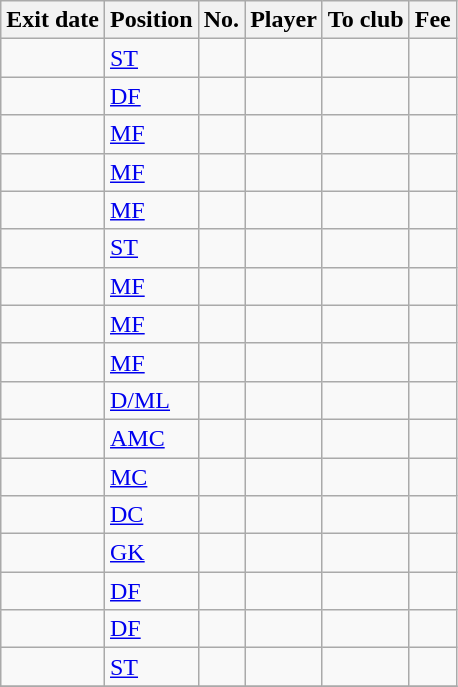<table class="wikitable sortable">
<tr>
<th>Exit date</th>
<th>Position</th>
<th>No.</th>
<th>Player</th>
<th>To club</th>
<th>Fee</th>
</tr>
<tr>
<td></td>
<td><a href='#'>ST</a></td>
<td></td>
<td></td>
<td></td>
<td></td>
</tr>
<tr>
<td></td>
<td><a href='#'>DF</a></td>
<td></td>
<td></td>
<td></td>
<td></td>
</tr>
<tr>
<td></td>
<td><a href='#'>MF</a></td>
<td></td>
<td></td>
<td></td>
<td></td>
</tr>
<tr>
<td></td>
<td><a href='#'>MF</a></td>
<td></td>
<td></td>
<td></td>
<td></td>
</tr>
<tr>
<td></td>
<td><a href='#'>MF</a></td>
<td></td>
<td></td>
<td></td>
<td></td>
</tr>
<tr>
<td></td>
<td><a href='#'>ST</a></td>
<td></td>
<td></td>
<td></td>
<td></td>
</tr>
<tr>
<td></td>
<td><a href='#'>MF</a></td>
<td></td>
<td></td>
<td></td>
<td></td>
</tr>
<tr>
<td></td>
<td><a href='#'>MF</a></td>
<td></td>
<td></td>
<td></td>
<td></td>
</tr>
<tr>
<td></td>
<td><a href='#'>MF</a></td>
<td></td>
<td></td>
<td></td>
<td></td>
</tr>
<tr>
<td></td>
<td><a href='#'>D/ML</a></td>
<td></td>
<td></td>
<td></td>
<td></td>
</tr>
<tr>
<td></td>
<td><a href='#'>AMC</a></td>
<td></td>
<td></td>
<td></td>
<td></td>
</tr>
<tr>
<td></td>
<td><a href='#'>MC</a></td>
<td></td>
<td></td>
<td></td>
<td></td>
</tr>
<tr>
<td></td>
<td><a href='#'>DC</a></td>
<td></td>
<td></td>
<td></td>
<td></td>
</tr>
<tr>
<td></td>
<td><a href='#'>GK</a></td>
<td></td>
<td></td>
<td></td>
<td></td>
</tr>
<tr>
<td></td>
<td><a href='#'>DF</a></td>
<td></td>
<td></td>
<td></td>
<td></td>
</tr>
<tr>
<td></td>
<td><a href='#'>DF</a></td>
<td></td>
<td></td>
<td></td>
<td></td>
</tr>
<tr>
<td></td>
<td><a href='#'>ST</a></td>
<td></td>
<td></td>
<td></td>
<td></td>
</tr>
<tr>
</tr>
</table>
